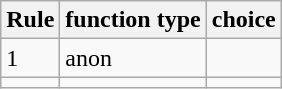<table class="wikitable mw-collapsible mw-collapsed" style="white-space: nowrap;">
<tr>
<th>Rule</th>
<th>function type</th>
<th>choice</th>
</tr>
<tr>
<td>1</td>
<td>anon</td>
<td></td>
</tr>
<tr>
<td></td>
<td></td>
<td></td>
</tr>
</table>
